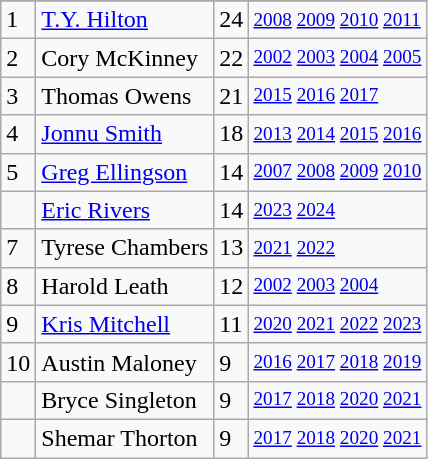<table class="wikitable">
<tr>
</tr>
<tr>
<td>1</td>
<td><a href='#'>T.Y. Hilton</a></td>
<td>24</td>
<td style="font-size:80%;"><a href='#'>2008</a> <a href='#'>2009</a> <a href='#'>2010</a> <a href='#'>2011</a></td>
</tr>
<tr>
<td>2</td>
<td>Cory McKinney</td>
<td>22</td>
<td style="font-size:80%;"><a href='#'>2002</a> <a href='#'>2003</a> <a href='#'>2004</a> <a href='#'>2005</a></td>
</tr>
<tr>
<td>3</td>
<td>Thomas Owens</td>
<td>21</td>
<td style="font-size:80%;"><a href='#'>2015</a> <a href='#'>2016</a> <a href='#'>2017</a></td>
</tr>
<tr>
<td>4</td>
<td><a href='#'>Jonnu Smith</a></td>
<td>18</td>
<td style="font-size:80%;"><a href='#'>2013</a> <a href='#'>2014</a> <a href='#'>2015</a> <a href='#'>2016</a></td>
</tr>
<tr>
<td>5</td>
<td><a href='#'>Greg Ellingson</a></td>
<td>14</td>
<td style="font-size:80%;"><a href='#'>2007</a> <a href='#'>2008</a> <a href='#'>2009</a> <a href='#'>2010</a></td>
</tr>
<tr>
<td></td>
<td><a href='#'>Eric Rivers</a></td>
<td>14</td>
<td style="font-size:80%;"><a href='#'>2023</a> <a href='#'>2024</a></td>
</tr>
<tr>
<td>7</td>
<td>Tyrese Chambers</td>
<td>13</td>
<td style="font-size:80%;"><a href='#'>2021</a> <a href='#'>2022</a></td>
</tr>
<tr>
<td>8</td>
<td>Harold Leath</td>
<td>12</td>
<td style="font-size:80%;"><a href='#'>2002</a> <a href='#'>2003</a> <a href='#'>2004</a></td>
</tr>
<tr>
<td>9</td>
<td><a href='#'>Kris Mitchell</a></td>
<td>11</td>
<td style="font-size:80%;"><a href='#'>2020</a> <a href='#'>2021</a> <a href='#'>2022</a> <a href='#'>2023</a></td>
</tr>
<tr>
<td>10</td>
<td>Austin Maloney</td>
<td>9</td>
<td style="font-size:80%;"><a href='#'>2016</a> <a href='#'>2017</a> <a href='#'>2018</a> <a href='#'>2019</a></td>
</tr>
<tr>
<td></td>
<td>Bryce Singleton</td>
<td>9</td>
<td style="font-size:80%;"><a href='#'>2017</a> <a href='#'>2018</a> <a href='#'>2020</a> <a href='#'>2021</a></td>
</tr>
<tr>
<td></td>
<td>Shemar Thorton</td>
<td>9</td>
<td style="font-size:80%;"><a href='#'>2017</a> <a href='#'>2018</a> <a href='#'>2020</a> <a href='#'>2021</a></td>
</tr>
</table>
